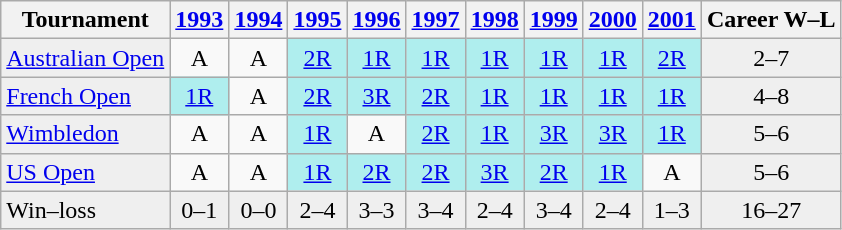<table class="wikitable">
<tr>
<th>Tournament</th>
<th><a href='#'>1993</a></th>
<th><a href='#'>1994</a></th>
<th><a href='#'>1995</a></th>
<th><a href='#'>1996</a></th>
<th><a href='#'>1997</a></th>
<th><a href='#'>1998</a></th>
<th><a href='#'>1999</a></th>
<th><a href='#'>2000</a></th>
<th><a href='#'>2001</a></th>
<th>Career W–L</th>
</tr>
<tr>
<td style="background:#EFEFEF;"><a href='#'>Australian Open</a></td>
<td align="center">A</td>
<td align="center">A</td>
<td align="center" style="background:#afeeee;"><a href='#'>2R</a></td>
<td align="center" style="background:#afeeee;"><a href='#'>1R</a></td>
<td align="center" style="background:#afeeee;"><a href='#'>1R</a></td>
<td align="center" style="background:#afeeee;"><a href='#'>1R</a></td>
<td align="center" style="background:#afeeee;"><a href='#'>1R</a></td>
<td align="center" style="background:#afeeee;"><a href='#'>1R</a></td>
<td align="center" style="background:#afeeee;"><a href='#'>2R</a></td>
<td align="center" style="background:#EFEFEF;">2–7</td>
</tr>
<tr>
<td style="background:#EFEFEF;"><a href='#'>French Open</a></td>
<td align="center" style="background:#afeeee;"><a href='#'>1R</a></td>
<td align="center">A</td>
<td align="center" style="background:#afeeee;"><a href='#'>2R</a></td>
<td align="center" style="background:#afeeee;"><a href='#'>3R</a></td>
<td align="center" style="background:#afeeee;"><a href='#'>2R</a></td>
<td align="center" style="background:#afeeee;"><a href='#'>1R</a></td>
<td align="center" style="background:#afeeee;"><a href='#'>1R</a></td>
<td align="center" style="background:#afeeee;"><a href='#'>1R</a></td>
<td align="center" style="background:#afeeee;"><a href='#'>1R</a></td>
<td align="center" style="background:#EFEFEF;">4–8</td>
</tr>
<tr>
<td style="background:#EFEFEF;"><a href='#'>Wimbledon</a></td>
<td align="center">A</td>
<td align="center">A</td>
<td align="center" style="background:#afeeee;"><a href='#'>1R</a></td>
<td align="center">A</td>
<td align="center" style="background:#afeeee;"><a href='#'>2R</a></td>
<td align="center" style="background:#afeeee;"><a href='#'>1R</a></td>
<td align="center" style="background:#afeeee;"><a href='#'>3R</a></td>
<td align="center" style="background:#afeeee;"><a href='#'>3R</a></td>
<td align="center" style="background:#afeeee;"><a href='#'>1R</a></td>
<td align="center" style="background:#EFEFEF;">5–6</td>
</tr>
<tr>
<td style="background:#EFEFEF;"><a href='#'>US Open</a></td>
<td align="center">A</td>
<td align="center">A</td>
<td align="center" style="background:#afeeee;"><a href='#'>1R</a></td>
<td align="center" style="background:#afeeee;"><a href='#'>2R</a></td>
<td align="center" style="background:#afeeee;"><a href='#'>2R</a></td>
<td align="center" style="background:#afeeee;"><a href='#'>3R</a></td>
<td align="center" style="background:#afeeee;"><a href='#'>2R</a></td>
<td align="center" style="background:#afeeee;"><a href='#'>1R</a></td>
<td align="center">A</td>
<td align="center" style="background:#EFEFEF;">5–6</td>
</tr>
<tr>
<td style="background:#EFEFEF;">Win–loss</td>
<td align="center" style="background:#EFEFEF;">0–1</td>
<td align="center" style="background:#EFEFEF;">0–0</td>
<td align="center" style="background:#EFEFEF;">2–4</td>
<td align="center" style="background:#EFEFEF;">3–3</td>
<td align="center" style="background:#EFEFEF;">3–4</td>
<td align="center" style="background:#EFEFEF;">2–4</td>
<td align="center" style="background:#EFEFEF;">3–4</td>
<td align="center" style="background:#EFEFEF;">2–4</td>
<td align="center" style="background:#EFEFEF;">1–3</td>
<td align="center" style="background:#EFEFEF;">16–27</td>
</tr>
</table>
